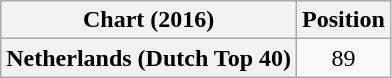<table class="wikitable sortable plainrowheaders" style="text-align:center">
<tr>
<th scope="col">Chart (2016)</th>
<th scope="col">Position</th>
</tr>
<tr>
<th scope="row">Netherlands (Dutch Top 40)</th>
<td>89</td>
</tr>
</table>
